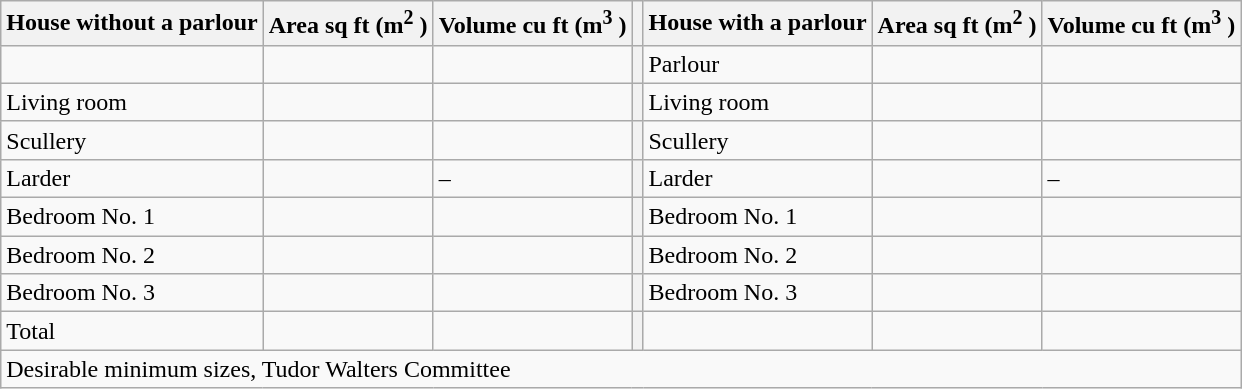<table class="wikitable"  >
<tr>
<th>House without a parlour</th>
<th>Area sq ft (m<sup>2</sup> )</th>
<th>Volume cu ft (m<sup>3</sup> )</th>
<th></th>
<th>House with a parlour</th>
<th>Area sq ft (m<sup>2</sup> )</th>
<th>Volume cu ft (m<sup>3</sup> )</th>
</tr>
<tr>
<td></td>
<td></td>
<td></td>
<th></th>
<td>Parlour</td>
<td></td>
<td></td>
</tr>
<tr>
<td>Living room</td>
<td></td>
<td></td>
<th></th>
<td>Living room</td>
<td></td>
<td></td>
</tr>
<tr>
<td>Scullery</td>
<td></td>
<td></td>
<th></th>
<td>Scullery</td>
<td></td>
<td></td>
</tr>
<tr>
<td>Larder</td>
<td></td>
<td>–</td>
<th></th>
<td>Larder</td>
<td></td>
<td>–</td>
</tr>
<tr>
<td>Bedroom No. 1</td>
<td></td>
<td></td>
<th></th>
<td>Bedroom No. 1</td>
<td></td>
<td></td>
</tr>
<tr>
<td>Bedroom No. 2</td>
<td></td>
<td></td>
<th></th>
<td>Bedroom No. 2</td>
<td></td>
<td></td>
</tr>
<tr>
<td>Bedroom No. 3</td>
<td></td>
<td></td>
<th></th>
<td>Bedroom No. 3</td>
<td></td>
<td></td>
</tr>
<tr>
<td>Total</td>
<td></td>
<td></td>
<th></th>
<td></td>
<td></td>
<td></td>
</tr>
<tr>
<td colspan="7">Desirable minimum sizes, Tudor Walters Committee</td>
</tr>
</table>
